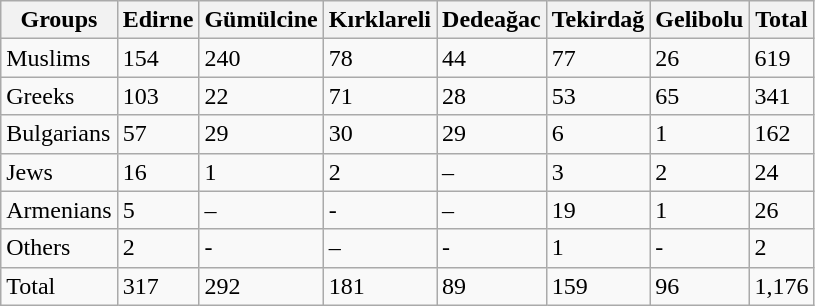<table class="wikitable sortable">
<tr>
<th>Groups</th>
<th>Edirne</th>
<th>Gümülcine</th>
<th>Kırklareli</th>
<th>Dedeağac</th>
<th>Tekirdağ</th>
<th>Gelibolu</th>
<th>Total</th>
</tr>
<tr>
<td>Muslims</td>
<td>154</td>
<td>240</td>
<td>78</td>
<td>44</td>
<td>77</td>
<td>26</td>
<td>619</td>
</tr>
<tr>
<td>Greeks</td>
<td>103</td>
<td>22</td>
<td>71</td>
<td>28</td>
<td>53</td>
<td>65</td>
<td>341</td>
</tr>
<tr>
<td>Bulgarians</td>
<td>57</td>
<td>29</td>
<td>30</td>
<td>29</td>
<td>6</td>
<td>1</td>
<td>162</td>
</tr>
<tr>
<td>Jews</td>
<td>16</td>
<td>1</td>
<td>2</td>
<td>–</td>
<td>3</td>
<td>2</td>
<td>24</td>
</tr>
<tr>
<td>Armenians</td>
<td>5</td>
<td>–</td>
<td>-</td>
<td>–</td>
<td>19</td>
<td>1</td>
<td>26</td>
</tr>
<tr>
<td>Others</td>
<td>2</td>
<td>-</td>
<td>–</td>
<td>-</td>
<td>1</td>
<td>-</td>
<td>2</td>
</tr>
<tr>
<td>Total</td>
<td>317</td>
<td>292</td>
<td>181</td>
<td>89</td>
<td>159</td>
<td>96</td>
<td>1,176</td>
</tr>
</table>
